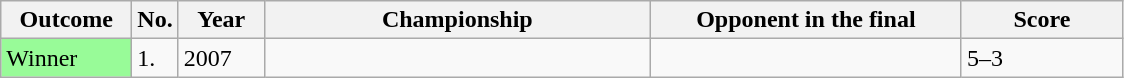<table class="sortable wikitable">
<tr>
<th width="80">Outcome</th>
<th width="20">No.</th>
<th width="50">Year</th>
<th width="250">Championship</th>
<th width="200">Opponent in the final</th>
<th width="100">Score</th>
</tr>
<tr>
<td style="background:#98fb98;">Winner</td>
<td>1.</td>
<td>2007</td>
<td></td>
<td> </td>
<td>5–3</td>
</tr>
</table>
